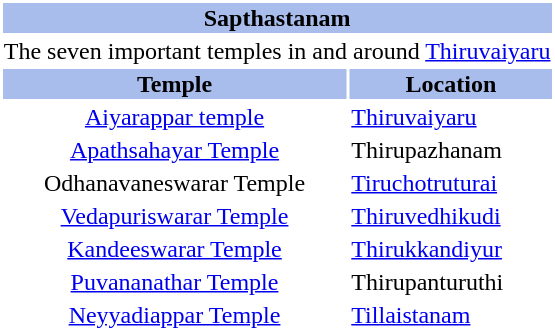<table class="toccolours" style="clear:right; float:right; background:#ffffff; margin: 0 0 0.5em 1em; width:275">
<tr>
<th style="background:#A8BDEC;text-align:center;" colspan="2">  <strong>Sapthastanam</strong>  </th>
</tr>
<tr>
<td style="text-align:center;" colspan="2">The seven important temples in and around <a href='#'>Thiruvaiyaru</a></td>
</tr>
<tr>
<td style="text-align:center;background:#A8BDEC"><strong>Temple</strong></td>
<td style="text-align:center;background:#A8BDEC"><strong>Location</strong></td>
</tr>
<tr>
<td style="text-align:center;"><a href='#'>Aiyarappar temple</a></td>
<td><a href='#'>Thiruvaiyaru</a></td>
</tr>
<tr>
<td style="text-align:center;"><a href='#'>Apathsahayar Temple</a></td>
<td>Thirupazhanam</td>
</tr>
<tr>
<td style="text-align:center;">Odhanavaneswarar Temple</td>
<td><a href='#'>Tiruchotruturai</a></td>
</tr>
<tr>
<td style="text-align:center;"><a href='#'>Vedapuriswarar Temple</a></td>
<td><a href='#'>Thiruvedhikudi</a></td>
</tr>
<tr>
<td style="text-align:center;"><a href='#'>Kandeeswarar Temple</a></td>
<td><a href='#'>Thirukkandiyur</a></td>
</tr>
<tr>
<td style="text-align:center;"><a href='#'>Puvananathar Temple</a></td>
<td>Thirupanturuthi</td>
</tr>
<tr>
<td style="text-align:center;"><a href='#'>Neyyadiappar Temple</a></td>
<td><a href='#'>Tillaistanam</a></td>
</tr>
<tr>
</tr>
</table>
